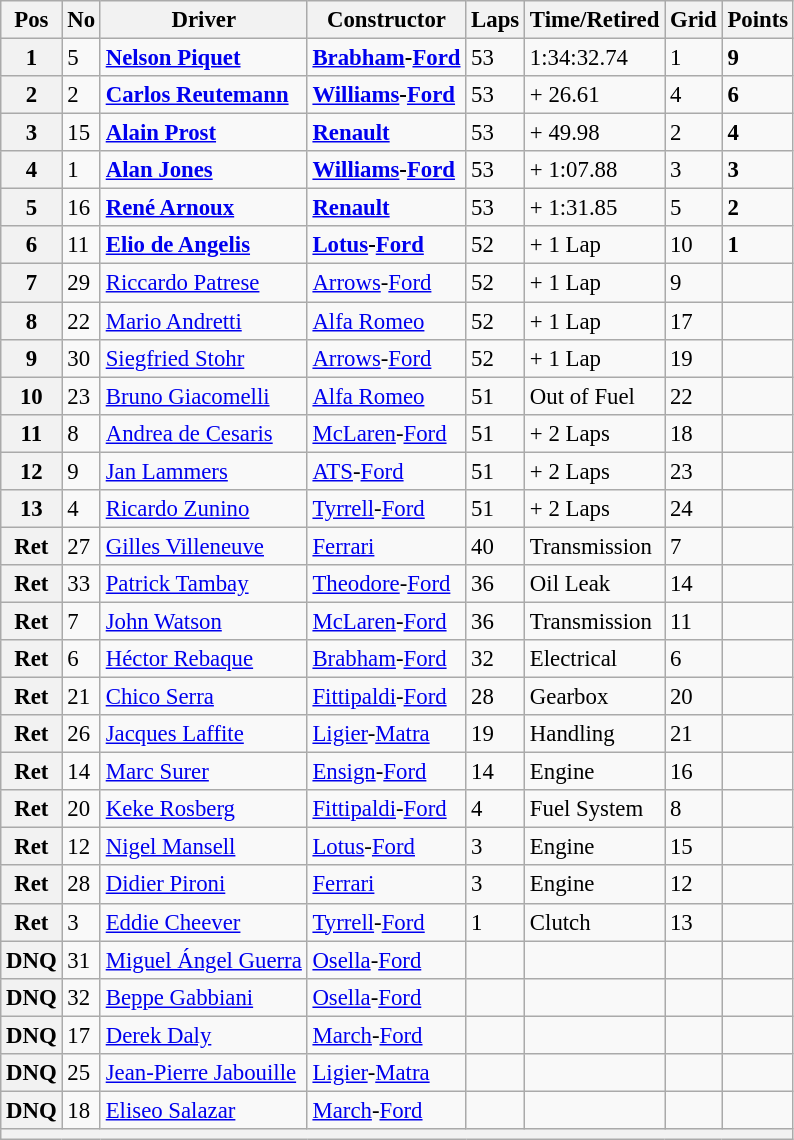<table class="wikitable" style="font-size: 95%;">
<tr>
<th>Pos</th>
<th>No</th>
<th>Driver</th>
<th>Constructor</th>
<th>Laps</th>
<th>Time/Retired</th>
<th>Grid</th>
<th>Points</th>
</tr>
<tr>
<th>1</th>
<td>5</td>
<td> <strong><a href='#'>Nelson Piquet</a></strong></td>
<td><strong><a href='#'>Brabham</a>-<a href='#'>Ford</a></strong></td>
<td>53</td>
<td>1:34:32.74</td>
<td>1</td>
<td><strong>9</strong></td>
</tr>
<tr>
<th>2</th>
<td>2</td>
<td> <strong><a href='#'>Carlos Reutemann</a></strong></td>
<td><strong><a href='#'>Williams</a>-<a href='#'>Ford</a></strong></td>
<td>53</td>
<td>+ 26.61</td>
<td>4</td>
<td><strong>6</strong></td>
</tr>
<tr>
<th>3</th>
<td>15</td>
<td> <strong><a href='#'>Alain Prost</a></strong></td>
<td><strong><a href='#'>Renault</a></strong></td>
<td>53</td>
<td>+ 49.98</td>
<td>2</td>
<td><strong>4</strong></td>
</tr>
<tr>
<th>4</th>
<td>1</td>
<td> <strong><a href='#'>Alan Jones</a></strong></td>
<td><strong><a href='#'>Williams</a>-<a href='#'>Ford</a></strong></td>
<td>53</td>
<td>+ 1:07.88</td>
<td>3</td>
<td><strong>3</strong></td>
</tr>
<tr>
<th>5</th>
<td>16</td>
<td> <strong><a href='#'>René Arnoux</a></strong></td>
<td><strong><a href='#'>Renault</a></strong></td>
<td>53</td>
<td>+ 1:31.85</td>
<td>5</td>
<td><strong>2</strong></td>
</tr>
<tr>
<th>6</th>
<td>11</td>
<td> <strong><a href='#'>Elio de Angelis</a></strong></td>
<td><strong><a href='#'>Lotus</a>-<a href='#'>Ford</a></strong></td>
<td>52</td>
<td>+ 1 Lap</td>
<td>10</td>
<td><strong>1</strong></td>
</tr>
<tr>
<th>7</th>
<td>29</td>
<td> <a href='#'>Riccardo Patrese</a></td>
<td><a href='#'>Arrows</a>-<a href='#'>Ford</a></td>
<td>52</td>
<td>+ 1 Lap</td>
<td>9</td>
<td> </td>
</tr>
<tr>
<th>8</th>
<td>22</td>
<td> <a href='#'>Mario Andretti</a></td>
<td><a href='#'>Alfa Romeo</a></td>
<td>52</td>
<td>+ 1 Lap</td>
<td>17</td>
<td> </td>
</tr>
<tr>
<th>9</th>
<td>30</td>
<td> <a href='#'>Siegfried Stohr</a></td>
<td><a href='#'>Arrows</a>-<a href='#'>Ford</a></td>
<td>52</td>
<td>+ 1 Lap</td>
<td>19</td>
<td> </td>
</tr>
<tr>
<th>10</th>
<td>23</td>
<td> <a href='#'>Bruno Giacomelli</a></td>
<td><a href='#'>Alfa Romeo</a></td>
<td>51</td>
<td>Out of Fuel</td>
<td>22</td>
<td> </td>
</tr>
<tr>
<th>11</th>
<td>8</td>
<td> <a href='#'>Andrea de Cesaris</a></td>
<td><a href='#'>McLaren</a>-<a href='#'>Ford</a></td>
<td>51</td>
<td>+ 2 Laps</td>
<td>18</td>
<td> </td>
</tr>
<tr>
<th>12</th>
<td>9</td>
<td> <a href='#'>Jan Lammers</a></td>
<td><a href='#'>ATS</a>-<a href='#'>Ford</a></td>
<td>51</td>
<td>+ 2 Laps</td>
<td>23</td>
<td> </td>
</tr>
<tr>
<th>13</th>
<td>4</td>
<td> <a href='#'>Ricardo Zunino</a></td>
<td><a href='#'>Tyrrell</a>-<a href='#'>Ford</a></td>
<td>51</td>
<td>+ 2 Laps</td>
<td>24</td>
<td> </td>
</tr>
<tr>
<th>Ret</th>
<td>27</td>
<td> <a href='#'>Gilles Villeneuve</a></td>
<td><a href='#'>Ferrari</a></td>
<td>40</td>
<td>Transmission</td>
<td>7</td>
<td> </td>
</tr>
<tr>
<th>Ret</th>
<td>33</td>
<td> <a href='#'>Patrick Tambay</a></td>
<td><a href='#'>Theodore</a>-<a href='#'>Ford</a></td>
<td>36</td>
<td>Oil Leak</td>
<td>14</td>
<td> </td>
</tr>
<tr>
<th>Ret</th>
<td>7</td>
<td> <a href='#'>John Watson</a></td>
<td><a href='#'>McLaren</a>-<a href='#'>Ford</a></td>
<td>36</td>
<td>Transmission</td>
<td>11</td>
<td> </td>
</tr>
<tr>
<th>Ret</th>
<td>6</td>
<td> <a href='#'>Héctor Rebaque</a></td>
<td><a href='#'>Brabham</a>-<a href='#'>Ford</a></td>
<td>32</td>
<td>Electrical</td>
<td>6</td>
<td> </td>
</tr>
<tr>
<th>Ret</th>
<td>21</td>
<td> <a href='#'>Chico Serra</a></td>
<td><a href='#'>Fittipaldi</a>-<a href='#'>Ford</a></td>
<td>28</td>
<td>Gearbox</td>
<td>20</td>
<td> </td>
</tr>
<tr>
<th>Ret</th>
<td>26</td>
<td> <a href='#'>Jacques Laffite</a></td>
<td><a href='#'>Ligier</a>-<a href='#'>Matra</a></td>
<td>19</td>
<td>Handling</td>
<td>21</td>
<td> </td>
</tr>
<tr>
<th>Ret</th>
<td>14</td>
<td> <a href='#'>Marc Surer</a></td>
<td><a href='#'>Ensign</a>-<a href='#'>Ford</a></td>
<td>14</td>
<td>Engine</td>
<td>16</td>
<td> </td>
</tr>
<tr>
<th>Ret</th>
<td>20</td>
<td> <a href='#'>Keke Rosberg</a></td>
<td><a href='#'>Fittipaldi</a>-<a href='#'>Ford</a></td>
<td>4</td>
<td>Fuel System</td>
<td>8</td>
<td> </td>
</tr>
<tr>
<th>Ret</th>
<td>12</td>
<td> <a href='#'>Nigel Mansell</a></td>
<td><a href='#'>Lotus</a>-<a href='#'>Ford</a></td>
<td>3</td>
<td>Engine</td>
<td>15</td>
<td> </td>
</tr>
<tr>
<th>Ret</th>
<td>28</td>
<td> <a href='#'>Didier Pironi</a></td>
<td><a href='#'>Ferrari</a></td>
<td>3</td>
<td>Engine</td>
<td>12</td>
<td> </td>
</tr>
<tr>
<th>Ret</th>
<td>3</td>
<td> <a href='#'>Eddie Cheever</a></td>
<td><a href='#'>Tyrrell</a>-<a href='#'>Ford</a></td>
<td>1</td>
<td>Clutch</td>
<td>13</td>
<td> </td>
</tr>
<tr>
<th>DNQ</th>
<td>31</td>
<td> <a href='#'>Miguel Ángel Guerra</a></td>
<td><a href='#'>Osella</a>-<a href='#'>Ford</a></td>
<td> </td>
<td></td>
<td></td>
<td> </td>
</tr>
<tr>
<th>DNQ</th>
<td>32</td>
<td> <a href='#'>Beppe Gabbiani</a></td>
<td><a href='#'>Osella</a>-<a href='#'>Ford</a></td>
<td> </td>
<td></td>
<td></td>
<td> </td>
</tr>
<tr>
<th>DNQ</th>
<td>17</td>
<td> <a href='#'>Derek Daly</a></td>
<td><a href='#'>March</a>-<a href='#'>Ford</a></td>
<td> </td>
<td></td>
<td></td>
<td> </td>
</tr>
<tr>
<th>DNQ</th>
<td>25</td>
<td> <a href='#'>Jean-Pierre Jabouille</a></td>
<td><a href='#'>Ligier</a>-<a href='#'>Matra</a></td>
<td> </td>
<td></td>
<td></td>
<td> </td>
</tr>
<tr>
<th>DNQ</th>
<td>18</td>
<td> <a href='#'>Eliseo Salazar</a></td>
<td><a href='#'>March</a>-<a href='#'>Ford</a></td>
<td> </td>
<td> </td>
<td> </td>
<td> </td>
</tr>
<tr>
<th colspan="8"></th>
</tr>
</table>
